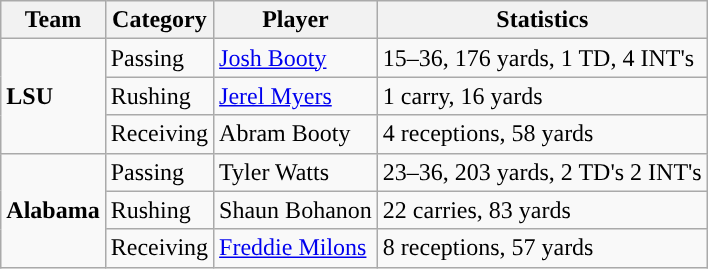<table class="wikitable" style="float: right;">
<tr>
<th>Team</th>
<th>Category</th>
<th>Player</th>
<th>Statistics</th>
</tr>
<tr>
<td rowspan=3><strong>LSU</strong></td>
<td>Passing</td>
<td><a href='#'>Josh Booty</a></td>
<td>15–36, 176 yards, 1 TD, 4 INT's</td>
</tr>
<tr>
<td>Rushing</td>
<td><a href='#'>Jerel Myers</a></td>
<td>1 carry, 16 yards</td>
</tr>
<tr>
<td>Receiving</td>
<td>Abram Booty</td>
<td>4 receptions, 58 yards</td>
</tr>
<tr>
<td rowspan=3><strong>Alabama</strong></td>
<td>Passing</td>
<td>Tyler Watts</td>
<td>23–36, 203 yards, 2 TD's 2 INT's</td>
</tr>
<tr>
<td>Rushing</td>
<td>Shaun Bohanon</td>
<td>22 carries, 83 yards</td>
</tr>
<tr>
<td>Receiving</td>
<td><a href='#'>Freddie Milons</a></td>
<td>8 receptions, 57 yards</td>
</tr>
</table>
